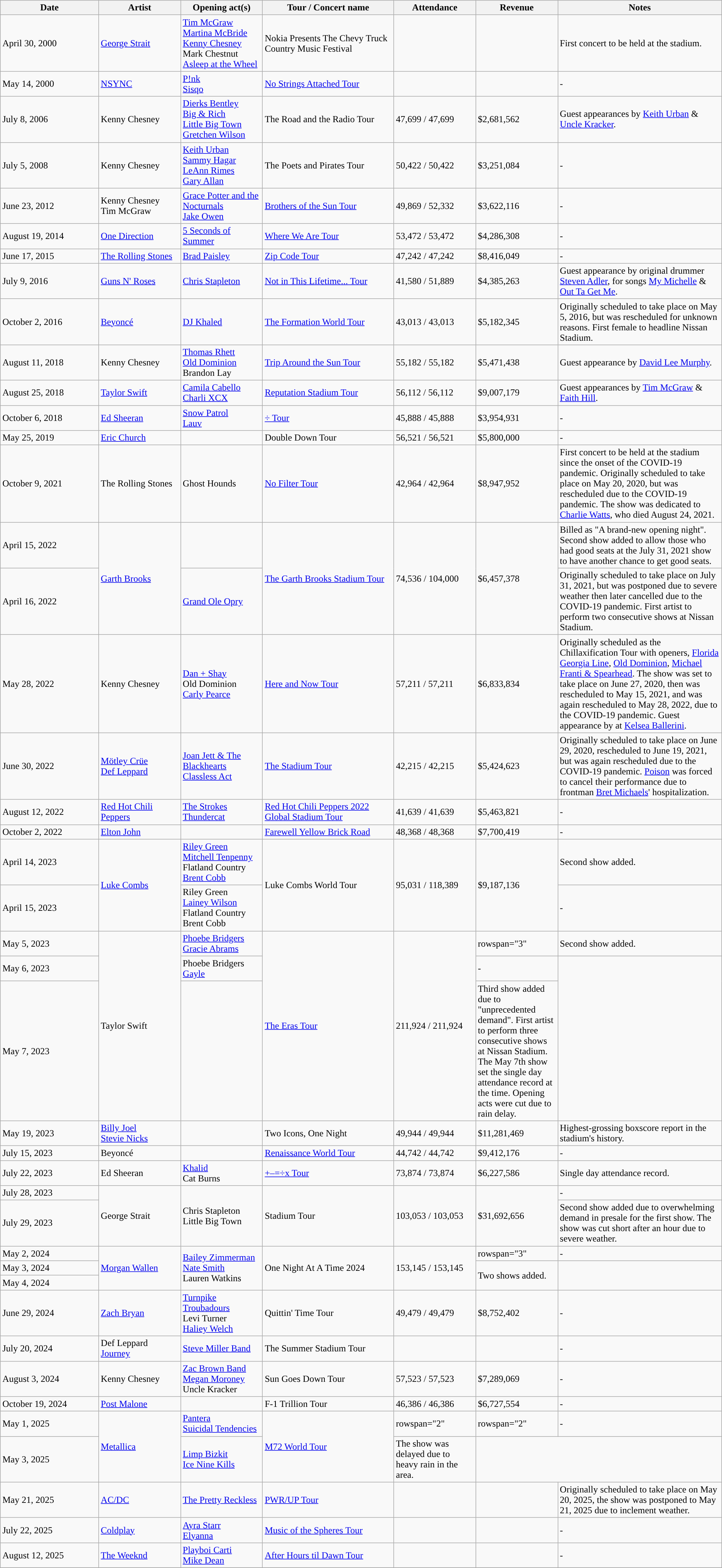<table class="wikitable" style=font-size:100% style="text-align:center">
<tr>
<th width=12% style="text-align:center;">Date</th>
<th width=10% style="text-align:center;">Artist</th>
<th width=10% style="text-align:center;">Opening act(s)</th>
<th width=16% style="text-align:center;">Tour / Concert name</th>
<th width=10% style="text-align:center;">Attendance</th>
<th width=10% style="text-align:center;">Revenue</th>
<th width=20% style="text-align:center;">Notes</th>
</tr>
<tr>
<td>April 30, 2000</td>
<td><a href='#'>George Strait</a></td>
<td><a href='#'>Tim McGraw</a><br><a href='#'>Martina McBride</a><br><a href='#'>Kenny Chesney</a><br>Mark Chestnut<br><a href='#'>Asleep at the Wheel</a></td>
<td>Nokia Presents The Chevy Truck Country Music Festival</td>
<td></td>
<td></td>
<td>First concert to be held at the stadium.</td>
</tr>
<tr>
<td>May 14, 2000</td>
<td><a href='#'>NSYNC</a></td>
<td><a href='#'>P!nk</a><br><a href='#'>Sisqo</a></td>
<td><a href='#'>No Strings Attached Tour</a></td>
<td></td>
<td></td>
<td>-</td>
</tr>
<tr>
<td>July 8, 2006</td>
<td>Kenny Chesney</td>
<td><a href='#'>Dierks Bentley</a><br><a href='#'>Big & Rich</a><br><a href='#'>Little Big Town</a><br><a href='#'>Gretchen Wilson</a></td>
<td>The Road and the Radio Tour</td>
<td>47,699 / 47,699</td>
<td>$2,681,562</td>
<td>Guest appearances by <a href='#'>Keith Urban</a> & <a href='#'>Uncle Kracker</a>.</td>
</tr>
<tr>
<td>July 5, 2008</td>
<td>Kenny Chesney</td>
<td><a href='#'>Keith Urban</a><br><a href='#'>Sammy Hagar</a><br><a href='#'>LeAnn Rimes</a><br><a href='#'>Gary Allan</a></td>
<td>The Poets and Pirates Tour</td>
<td>50,422 / 50,422</td>
<td>$3,251,084</td>
<td>-</td>
</tr>
<tr>
<td>June 23, 2012</td>
<td>Kenny Chesney<br>Tim McGraw</td>
<td><a href='#'>Grace Potter and the Nocturnals</a><br><a href='#'>Jake Owen</a></td>
<td><a href='#'>Brothers of the Sun Tour</a></td>
<td>49,869 / 52,332</td>
<td>$3,622,116</td>
<td>-</td>
</tr>
<tr>
<td>August 19, 2014</td>
<td><a href='#'>One Direction</a></td>
<td><a href='#'>5 Seconds of Summer</a></td>
<td><a href='#'>Where We Are Tour</a></td>
<td>53,472 / 53,472</td>
<td>$4,286,308</td>
<td>-</td>
</tr>
<tr>
<td>June 17, 2015</td>
<td><a href='#'>The Rolling Stones</a></td>
<td><a href='#'>Brad Paisley</a></td>
<td><a href='#'>Zip Code Tour</a></td>
<td>47,242 / 47,242</td>
<td>$8,416,049</td>
<td>-</td>
</tr>
<tr>
<td>July 9, 2016</td>
<td><a href='#'>Guns N' Roses</a></td>
<td><a href='#'>Chris Stapleton</a></td>
<td><a href='#'>Not in This Lifetime... Tour</a></td>
<td>41,580 / 51,889</td>
<td>$4,385,263</td>
<td>Guest appearance by original drummer <a href='#'>Steven Adler</a>, for songs <a href='#'>My Michelle</a> & <a href='#'>Out Ta Get Me</a>.</td>
</tr>
<tr>
<td>October 2, 2016</td>
<td><a href='#'>Beyoncé</a></td>
<td><a href='#'>DJ Khaled</a></td>
<td><a href='#'>The Formation World Tour</a></td>
<td>43,013 / 43,013</td>
<td>$5,182,345</td>
<td>Originally scheduled to take place on May 5, 2016, but was rescheduled for unknown reasons. First female to headline Nissan Stadium.</td>
</tr>
<tr>
<td>August 11, 2018</td>
<td>Kenny Chesney</td>
<td><a href='#'>Thomas Rhett</a><br><a href='#'>Old Dominion</a><br>Brandon Lay</td>
<td><a href='#'>Trip Around the Sun Tour</a></td>
<td>55,182 / 55,182</td>
<td>$5,471,438</td>
<td>Guest appearance by <a href='#'>David Lee Murphy</a>.</td>
</tr>
<tr>
<td>August 25, 2018</td>
<td><a href='#'>Taylor Swift</a></td>
<td><a href='#'>Camila Cabello</a><br><a href='#'>Charli XCX</a></td>
<td><a href='#'>Reputation Stadium Tour</a></td>
<td>56,112 / 56,112</td>
<td>$9,007,179</td>
<td>Guest appearances by <a href='#'>Tim McGraw</a> & <a href='#'>Faith Hill</a>.</td>
</tr>
<tr>
<td>October 6, 2018</td>
<td><a href='#'>Ed Sheeran</a></td>
<td><a href='#'>Snow Patrol</a><br><a href='#'>Lauv</a></td>
<td><a href='#'>÷ Tour</a></td>
<td>45,888 / 45,888</td>
<td>$3,954,931</td>
<td>-</td>
</tr>
<tr>
<td>May 25, 2019</td>
<td><a href='#'>Eric Church</a></td>
<td></td>
<td>Double Down Tour</td>
<td>56,521 / 56,521</td>
<td>$5,800,000</td>
<td>-</td>
</tr>
<tr>
<td>October 9, 2021</td>
<td>The Rolling Stones</td>
<td>Ghost Hounds</td>
<td><a href='#'>No Filter Tour</a></td>
<td>42,964 / 42,964</td>
<td>$8,947,952</td>
<td>First concert to be held at the stadium since the onset of the COVID-19 pandemic. Originally scheduled to take place on May 20, 2020, but was rescheduled due to the COVID-19 pandemic. The show was dedicated to <a href='#'>Charlie Watts</a>, who died August 24, 2021.</td>
</tr>
<tr>
<td>April 15, 2022</td>
<td rowspan="2"><a href='#'>Garth Brooks</a></td>
<td></td>
<td rowspan="2"><a href='#'>The Garth Brooks Stadium Tour</a></td>
<td rowspan="2">74,536 / 104,000</td>
<td rowspan="2">$6,457,378</td>
<td>Billed as "A brand-new opening night". Second show added to allow those who had good seats at the July 31, 2021 show to have another chance to get good seats.</td>
</tr>
<tr>
<td>April 16, 2022</td>
<td><a href='#'>Grand Ole Opry</a></td>
<td>Originally scheduled to take place on July 31, 2021, but was postponed due to severe weather then later cancelled due to the COVID-19 pandemic. First artist to perform two consecutive shows at Nissan Stadium.</td>
</tr>
<tr>
<td>May 28, 2022</td>
<td>Kenny Chesney</td>
<td><a href='#'>Dan + Shay</a><br>Old Dominion<br><a href='#'>Carly Pearce</a></td>
<td><a href='#'>Here and Now Tour</a></td>
<td>57,211 / 57,211</td>
<td>$6,833,834</td>
<td>Originally scheduled as the Chillaxification Tour with openers, <a href='#'>Florida Georgia Line</a>, <a href='#'>Old Dominion</a>, <a href='#'>Michael Franti & Spearhead</a>. The show was set to take place on June 27, 2020, then was rescheduled to May 15, 2021, and was again rescheduled to May 28, 2022, due to the COVID-19 pandemic. Guest appearance by at <a href='#'>Kelsea Ballerini</a>.</td>
</tr>
<tr>
<td>June 30, 2022</td>
<td><a href='#'>Mötley Crüe</a><br><a href='#'>Def Leppard</a></td>
<td><a href='#'>Joan Jett & The Blackhearts</a><br><a href='#'>Classless Act</a></td>
<td><a href='#'>The Stadium Tour</a></td>
<td>42,215 / 42,215</td>
<td>$5,424,623</td>
<td>Originally scheduled to take place on June 29, 2020, rescheduled to June 19, 2021, but was again rescheduled due to the COVID-19 pandemic. <a href='#'>Poison</a> was forced to cancel their performance due to frontman <a href='#'>Bret Michaels</a>' hospitalization.</td>
</tr>
<tr>
<td>August 12, 2022</td>
<td><a href='#'>Red Hot Chili Peppers</a></td>
<td><a href='#'>The Strokes</a><br><a href='#'>Thundercat</a></td>
<td><a href='#'>Red Hot Chili Peppers 2022 Global Stadium Tour</a></td>
<td>41,639 / 41,639</td>
<td>$5,463,821</td>
<td>-</td>
</tr>
<tr>
<td>October 2, 2022</td>
<td><a href='#'>Elton John</a></td>
<td></td>
<td><a href='#'>Farewell Yellow Brick Road</a></td>
<td>48,368 / 48,368</td>
<td>$7,700,419</td>
<td>-</td>
</tr>
<tr>
<td>April 14, 2023</td>
<td rowspan="2"><a href='#'>Luke Combs</a></td>
<td><a href='#'>Riley Green</a><br><a href='#'>Mitchell Tenpenny</a><br>Flatland Country<br><a href='#'>Brent Cobb</a></td>
<td rowspan="2">Luke Combs World Tour</td>
<td rowspan="2">95,031 / 118,389</td>
<td rowspan="2">$9,187,136</td>
<td>Second show added.</td>
</tr>
<tr>
<td>April 15, 2023</td>
<td Riley Green (singer)>Riley Green<br><a href='#'>Lainey Wilson</a><br>Flatland Country<br>Brent Cobb</td>
<td>-</td>
</tr>
<tr>
<td>May 5, 2023</td>
<td rowspan="3">Taylor Swift</td>
<td><a href='#'>Phoebe Bridgers</a><br><a href='#'>Gracie Abrams</a></td>
<td rowspan="3"><a href='#'>The Eras Tour</a></td>
<td rowspan="3">211,924 / 211,924</td>
<td>rowspan="3" </td>
<td>Second show added.</td>
</tr>
<tr>
<td>May 6, 2023</td>
<td>Phoebe Bridgers<br><a href='#'>Gayle</a></td>
<td>-</td>
</tr>
<tr>
<td>May 7, 2023</td>
<td></td>
<td>Third show added due to "unprecedented demand". First artist to perform three consecutive shows at Nissan Stadium. The May 7th show set the single day attendance record at the time. Opening acts were cut due to rain delay.</td>
</tr>
<tr>
<td>May 19, 2023</td>
<td><a href='#'>Billy Joel</a><br><a href='#'>Stevie Nicks</a></td>
<td></td>
<td>Two Icons, One Night</td>
<td>49,944 / 49,944</td>
<td>$11,281,469</td>
<td>Highest-grossing boxscore report in the stadium's history.</td>
</tr>
<tr>
<td>July 15, 2023</td>
<td>Beyoncé</td>
<td></td>
<td><a href='#'>Renaissance World Tour</a></td>
<td>44,742 / 44,742</td>
<td>$9,412,176</td>
<td>-</td>
</tr>
<tr>
<td>July 22, 2023</td>
<td>Ed Sheeran</td>
<td><a href='#'>Khalid</a><br>Cat Burns</td>
<td><a href='#'>+–=÷x Tour</a></td>
<td>73,874 / 73,874</td>
<td>$6,227,586</td>
<td>Single day attendance record.</td>
</tr>
<tr>
<td>July 28, 2023</td>
<td rowspan="2">George Strait</td>
<td rowspan="2">Chris Stapleton<br>Little Big Town</td>
<td rowspan="2">Stadium Tour</td>
<td rowspan="2">103,053 / 103,053</td>
<td rowspan="2">$31,692,656</td>
<td>-</td>
</tr>
<tr>
<td>July 29, 2023</td>
<td>Second show added due to overwhelming demand in presale for the first show. The show was cut short after an hour due to severe weather.</td>
</tr>
<tr>
<td>May 2, 2024</td>
<td rowspan="3"><a href='#'>Morgan Wallen</a></td>
<td rowspan="3"><a href='#'>Bailey Zimmerman</a><br><a href='#'>Nate Smith</a><br>Lauren Watkins</td>
<td rowspan="3">One Night At A Time 2024</td>
<td rowspan="3">153,145 / 153,145</td>
<td>rowspan="3" </td>
<td>-</td>
</tr>
<tr>
<td>May 3, 2024</td>
<td rowspan="2">Two shows added.</td>
</tr>
<tr>
<td>May 4, 2024</td>
</tr>
<tr>
<td>June 29, 2024</td>
<td><a href='#'>Zach Bryan</a></td>
<td><a href='#'>Turnpike Troubadours</a><br>Levi Turner<br><a href='#'>Haliey Welch</a></td>
<td>Quittin' Time Tour</td>
<td>49,479 / 49,479</td>
<td>$8,752,402</td>
<td>-</td>
</tr>
<tr>
<td>July 20, 2024</td>
<td>Def Leppard<br><a href='#'>Journey</a></td>
<td><a href='#'>Steve Miller Band</a></td>
<td>The Summer Stadium Tour</td>
<td></td>
<td></td>
<td>-</td>
</tr>
<tr>
<td>August 3, 2024</td>
<td>Kenny Chesney</td>
<td><a href='#'>Zac Brown Band</a><br><a href='#'>Megan Moroney</a><br>Uncle Kracker</td>
<td>Sun Goes Down Tour</td>
<td>57,523 / 57,523</td>
<td>$7,289,069</td>
<td>-</td>
</tr>
<tr>
<td>October 19, 2024</td>
<td><a href='#'>Post Malone</a></td>
<td></td>
<td>F-1 Trillion Tour</td>
<td>46,386 / 46,386</td>
<td>$6,727,554</td>
<td>-</td>
</tr>
<tr>
<td>May 1, 2025</td>
<td rowspan="2"><a href='#'>Metallica</a></td>
<td><a href='#'>Pantera</a><br><a href='#'>Suicidal Tendencies</a></td>
<td rowspan="2"><a href='#'>M72 World Tour</a></td>
<td>rowspan="2" </td>
<td>rowspan="2" </td>
<td>-</td>
</tr>
<tr>
<td>May 3, 2025</td>
<td><a href='#'>Limp Bizkit</a><br><a href='#'>Ice Nine Kills</a></td>
<td>The show was delayed due to heavy rain in the area.</td>
</tr>
<tr>
<td>May 21, 2025</td>
<td><a href='#'>AC/DC</a></td>
<td><a href='#'>The Pretty Reckless</a></td>
<td><a href='#'>PWR/UP Tour</a></td>
<td></td>
<td></td>
<td>Originally scheduled to take place on May 20, 2025, the show was postponed to May 21, 2025 due to inclement weather.</td>
</tr>
<tr>
<td>July 22, 2025</td>
<td><a href='#'>Coldplay</a></td>
<td><a href='#'>Ayra Starr</a><br><a href='#'>Elyanna</a></td>
<td><a href='#'>Music of the Spheres Tour</a></td>
<td></td>
<td></td>
<td>-</td>
</tr>
<tr>
<td>August 12, 2025</td>
<td><a href='#'>The Weeknd</a></td>
<td><a href='#'>Playboi Carti</a><br><a href='#'>Mike Dean</a></td>
<td><a href='#'>After Hours til Dawn Tour</a></td>
<td></td>
<td></td>
<td>-</td>
</tr>
<tr>
</tr>
</table>
